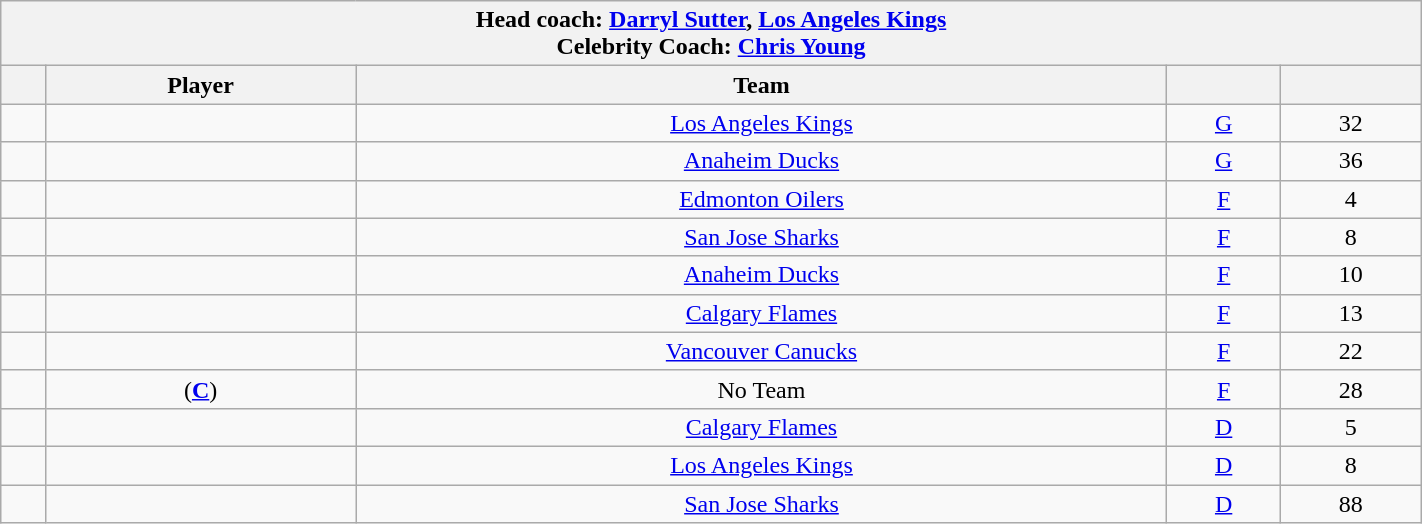<table class="wikitable sortable" style="text-align:center" width="75%">
<tr>
<th colspan=5>Head coach:  <a href='#'>Darryl Sutter</a>, <a href='#'>Los Angeles Kings</a> <br> Celebrity Coach:  <a href='#'>Chris Young</a></th>
</tr>
<tr>
<th></th>
<th>Player</th>
<th>Team</th>
<th></th>
<th></th>
</tr>
<tr>
<td></td>
<td></td>
<td><a href='#'>Los Angeles Kings</a></td>
<td><a href='#'>G</a></td>
<td>32</td>
</tr>
<tr>
<td></td>
<td></td>
<td><a href='#'>Anaheim Ducks</a></td>
<td><a href='#'>G</a></td>
<td>36</td>
</tr>
<tr>
<td></td>
<td></td>
<td><a href='#'>Edmonton Oilers</a></td>
<td><a href='#'>F</a></td>
<td>4</td>
</tr>
<tr>
<td></td>
<td></td>
<td><a href='#'>San Jose Sharks</a></td>
<td><a href='#'>F</a></td>
<td>8</td>
</tr>
<tr>
<td></td>
<td></td>
<td><a href='#'>Anaheim Ducks</a></td>
<td><a href='#'>F</a></td>
<td>10</td>
</tr>
<tr>
<td></td>
<td></td>
<td><a href='#'>Calgary Flames</a></td>
<td><a href='#'>F</a></td>
<td>13</td>
</tr>
<tr>
<td></td>
<td></td>
<td><a href='#'>Vancouver Canucks</a></td>
<td><a href='#'>F</a></td>
<td>22</td>
</tr>
<tr>
<td></td>
<td> (<strong><a href='#'>C</a></strong>)</td>
<td>No Team</td>
<td><a href='#'>F</a></td>
<td>28</td>
</tr>
<tr>
<td></td>
<td></td>
<td><a href='#'>Calgary Flames</a></td>
<td><a href='#'>D</a></td>
<td>5</td>
</tr>
<tr>
<td></td>
<td></td>
<td><a href='#'>Los Angeles Kings</a></td>
<td><a href='#'>D</a></td>
<td>8</td>
</tr>
<tr>
<td></td>
<td></td>
<td><a href='#'>San Jose Sharks</a></td>
<td><a href='#'>D</a></td>
<td>88</td>
</tr>
</table>
